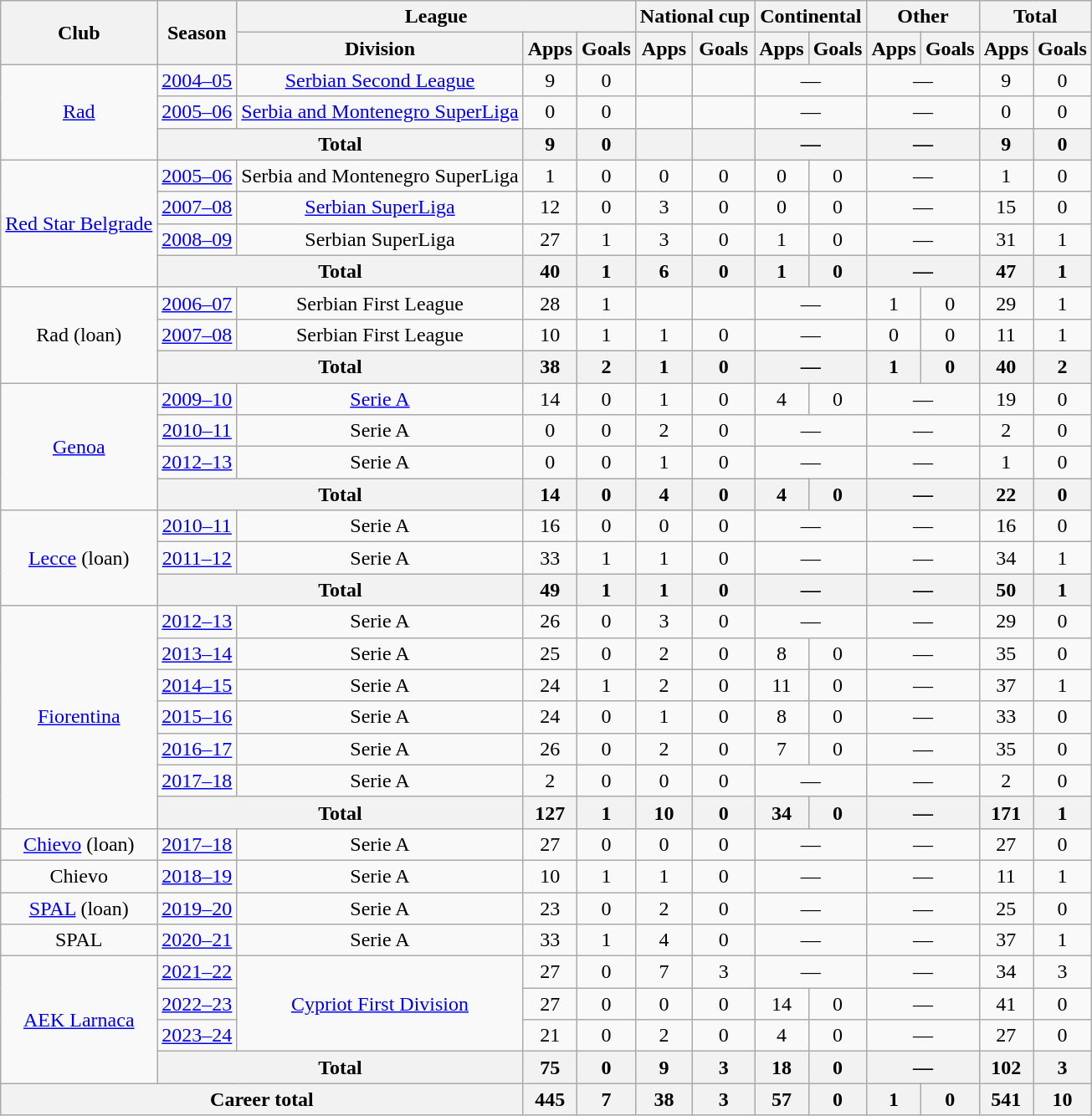<table class="wikitable" style="text-align:center">
<tr>
<th rowspan="2">Club</th>
<th rowspan="2">Season</th>
<th colspan="3">League</th>
<th colspan="2">National cup</th>
<th colspan="2">Continental</th>
<th colspan="2">Other</th>
<th colspan="2">Total</th>
</tr>
<tr>
<th>Division</th>
<th>Apps</th>
<th>Goals</th>
<th>Apps</th>
<th>Goals</th>
<th>Apps</th>
<th>Goals</th>
<th>Apps</th>
<th>Goals</th>
<th>Apps</th>
<th>Goals</th>
</tr>
<tr>
<td rowspan="3"><a href='#'>Rad</a></td>
<td><a href='#'>2004–05</a></td>
<td><a href='#'>Serbian Second League</a></td>
<td>9</td>
<td>0</td>
<td></td>
<td></td>
<td colspan="2">—</td>
<td colspan="2">—</td>
<td>9</td>
<td>0</td>
</tr>
<tr>
<td><a href='#'>2005–06</a></td>
<td><a href='#'>Serbia and Montenegro SuperLiga</a></td>
<td>0</td>
<td>0</td>
<td></td>
<td></td>
<td colspan="2">—</td>
<td colspan="2">—</td>
<td>0</td>
<td>0</td>
</tr>
<tr>
<th colspan="2">Total</th>
<th>9</th>
<th>0</th>
<th></th>
<th></th>
<th colspan="2">—</th>
<th colspan="2">—</th>
<th>9</th>
<th>0</th>
</tr>
<tr>
<td rowspan="4"><a href='#'>Red Star Belgrade</a></td>
<td><a href='#'>2005–06</a></td>
<td>Serbia and Montenegro SuperLiga</td>
<td>1</td>
<td>0</td>
<td>0</td>
<td>0</td>
<td>0</td>
<td>0</td>
<td colspan="2">—</td>
<td>1</td>
<td>0</td>
</tr>
<tr>
<td><a href='#'>2007–08</a></td>
<td><a href='#'>Serbian SuperLiga</a></td>
<td>12</td>
<td>0</td>
<td>3</td>
<td>0</td>
<td>0</td>
<td>0</td>
<td colspan="2">—</td>
<td>15</td>
<td>0</td>
</tr>
<tr>
<td><a href='#'>2008–09</a></td>
<td>Serbian SuperLiga</td>
<td>27</td>
<td>1</td>
<td>3</td>
<td>0</td>
<td>1</td>
<td>0</td>
<td colspan="2">—</td>
<td>31</td>
<td>1</td>
</tr>
<tr>
<th colspan="2">Total</th>
<th>40</th>
<th>1</th>
<th>6</th>
<th>0</th>
<th>1</th>
<th>0</th>
<th colspan="2">—</th>
<th>47</th>
<th>1</th>
</tr>
<tr>
<td rowspan="3">Rad (loan)</td>
<td><a href='#'>2006–07</a></td>
<td>Serbian First League</td>
<td>28</td>
<td>1</td>
<td></td>
<td></td>
<td colspan="2">—</td>
<td>1</td>
<td>0</td>
<td>29</td>
<td>1</td>
</tr>
<tr>
<td><a href='#'>2007–08</a></td>
<td>Serbian First League</td>
<td>10</td>
<td>1</td>
<td>1</td>
<td>0</td>
<td colspan="2">—</td>
<td>0</td>
<td>0</td>
<td>11</td>
<td>1</td>
</tr>
<tr>
<th colspan="2">Total</th>
<th>38</th>
<th>2</th>
<th>1</th>
<th>0</th>
<th colspan="2">—</th>
<th>1</th>
<th>0</th>
<th>40</th>
<th>2</th>
</tr>
<tr>
<td rowspan="4"><a href='#'>Genoa</a></td>
<td><a href='#'>2009–10</a></td>
<td><a href='#'>Serie A</a></td>
<td>14</td>
<td>0</td>
<td>1</td>
<td>0</td>
<td>4</td>
<td>0</td>
<td colspan="2">—</td>
<td>19</td>
<td>0</td>
</tr>
<tr>
<td><a href='#'>2010–11</a></td>
<td>Serie A</td>
<td>0</td>
<td>0</td>
<td>2</td>
<td>0</td>
<td colspan="2">—</td>
<td colspan="2">—</td>
<td>2</td>
<td>0</td>
</tr>
<tr>
<td><a href='#'>2012–13</a></td>
<td>Serie A</td>
<td>0</td>
<td>0</td>
<td>1</td>
<td>0</td>
<td colspan="2">—</td>
<td colspan="2">—</td>
<td>1</td>
<td>0</td>
</tr>
<tr>
<th colspan="2">Total</th>
<th>14</th>
<th>0</th>
<th>4</th>
<th>0</th>
<th>4</th>
<th>0</th>
<th colspan="2">—</th>
<th>22</th>
<th>0</th>
</tr>
<tr>
<td rowspan="3"><a href='#'>Lecce</a> (loan)</td>
<td><a href='#'>2010–11</a></td>
<td>Serie A</td>
<td>16</td>
<td>0</td>
<td>0</td>
<td>0</td>
<td colspan="2">—</td>
<td colspan="2">—</td>
<td>16</td>
<td>0</td>
</tr>
<tr>
<td><a href='#'>2011–12</a></td>
<td>Serie A</td>
<td>33</td>
<td>1</td>
<td>1</td>
<td>0</td>
<td colspan="2">—</td>
<td colspan="2">—</td>
<td>34</td>
<td>1</td>
</tr>
<tr>
<th colspan="2">Total</th>
<th>49</th>
<th>1</th>
<th>1</th>
<th>0</th>
<th colspan="2">—</th>
<th colspan="2">—</th>
<th>50</th>
<th>1</th>
</tr>
<tr>
<td rowspan="7"><a href='#'>Fiorentina</a></td>
<td><a href='#'>2012–13</a></td>
<td>Serie A</td>
<td>26</td>
<td>0</td>
<td>3</td>
<td>0</td>
<td colspan="2">—</td>
<td colspan="2">—</td>
<td>29</td>
<td>0</td>
</tr>
<tr>
<td><a href='#'>2013–14</a></td>
<td>Serie A</td>
<td>25</td>
<td>0</td>
<td>2</td>
<td>0</td>
<td>8</td>
<td>0</td>
<td colspan="2">—</td>
<td>35</td>
<td>0</td>
</tr>
<tr>
<td><a href='#'>2014–15</a></td>
<td>Serie A</td>
<td>24</td>
<td>1</td>
<td>2</td>
<td>0</td>
<td>11</td>
<td>0</td>
<td colspan="2">—</td>
<td>37</td>
<td>1</td>
</tr>
<tr>
<td><a href='#'>2015–16</a></td>
<td>Serie A</td>
<td>24</td>
<td>0</td>
<td>1</td>
<td>0</td>
<td>8</td>
<td>0</td>
<td colspan="2">—</td>
<td>33</td>
<td>0</td>
</tr>
<tr>
<td><a href='#'>2016–17</a></td>
<td>Serie A</td>
<td>26</td>
<td>0</td>
<td>2</td>
<td>0</td>
<td>7</td>
<td>0</td>
<td colspan="2">—</td>
<td>35</td>
<td>0</td>
</tr>
<tr>
<td><a href='#'>2017–18</a></td>
<td>Serie A</td>
<td>2</td>
<td>0</td>
<td>0</td>
<td>0</td>
<td colspan="2">—</td>
<td colspan="2">—</td>
<td>2</td>
<td>0</td>
</tr>
<tr>
<th colspan="2">Total</th>
<th>127</th>
<th>1</th>
<th>10</th>
<th>0</th>
<th>34</th>
<th>0</th>
<th colspan="2">—</th>
<th>171</th>
<th>1</th>
</tr>
<tr>
<td><a href='#'>Chievo</a> (loan)</td>
<td><a href='#'>2017–18</a></td>
<td>Serie A</td>
<td>27</td>
<td>0</td>
<td>0</td>
<td>0</td>
<td colspan="2">—</td>
<td colspan="2">—</td>
<td>27</td>
<td>0</td>
</tr>
<tr>
<td>Chievo</td>
<td><a href='#'>2018–19</a></td>
<td>Serie A</td>
<td>10</td>
<td>1</td>
<td>1</td>
<td>0</td>
<td colspan="2">—</td>
<td colspan="2">—</td>
<td>11</td>
<td>1</td>
</tr>
<tr>
<td><a href='#'>SPAL</a> (loan)</td>
<td><a href='#'>2019–20</a></td>
<td>Serie A</td>
<td>23</td>
<td>0</td>
<td>2</td>
<td>0</td>
<td colspan="2">—</td>
<td colspan="2">—</td>
<td>25</td>
<td>0</td>
</tr>
<tr>
<td>SPAL</td>
<td><a href='#'>2020–21</a></td>
<td>Serie A</td>
<td>33</td>
<td>1</td>
<td>4</td>
<td>0</td>
<td colspan="2">—</td>
<td colspan="2">—</td>
<td>37</td>
<td>1</td>
</tr>
<tr>
<td rowspan="4"><a href='#'>AEK Larnaca</a></td>
<td><a href='#'>2021–22</a></td>
<td rowspan="3"><a href='#'>Cypriot First Division</a></td>
<td>27</td>
<td>0</td>
<td>7</td>
<td>3</td>
<td colspan="2">—</td>
<td colspan="2">—</td>
<td>34</td>
<td>3</td>
</tr>
<tr>
<td><a href='#'>2022–23</a></td>
<td>27</td>
<td>0</td>
<td>0</td>
<td>0</td>
<td>14</td>
<td>0</td>
<td colspan="2">—</td>
<td>41</td>
<td>0</td>
</tr>
<tr>
<td><a href='#'>2023–24</a></td>
<td>21</td>
<td>0</td>
<td>2</td>
<td>0</td>
<td>4</td>
<td>0</td>
<td colspan="2">—</td>
<td>27</td>
<td>0</td>
</tr>
<tr>
<th colspan="2">Total</th>
<th>75</th>
<th>0</th>
<th>9</th>
<th>3</th>
<th>18</th>
<th>0</th>
<th colspan="2">—</th>
<th>102</th>
<th>3</th>
</tr>
<tr>
<th colspan="3">Career total</th>
<th>445</th>
<th>7</th>
<th>38</th>
<th>3</th>
<th>57</th>
<th>0</th>
<th>1</th>
<th>0</th>
<th>541</th>
<th>10</th>
</tr>
</table>
